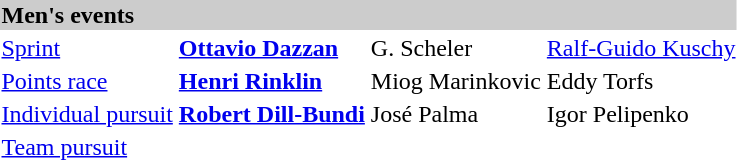<table>
<tr bgcolor="#cccccc">
<td colspan=4><strong>Men's events</strong></td>
</tr>
<tr>
<td><a href='#'>Sprint</a> <br></td>
<td><strong><a href='#'>Ottavio Dazzan</a><br><small></small></strong></td>
<td>G. Scheler<br><small></small></td>
<td><a href='#'>Ralf-Guido Kuschy</a> <br><small></small></td>
</tr>
<tr>
<td><a href='#'>Points race</a><br></td>
<td><strong><a href='#'>Henri Rinklin</a> <br><small></small></strong></td>
<td>Miog Marinkovic<br><small></small></td>
<td>Eddy Torfs<br><small></small></td>
</tr>
<tr>
<td><a href='#'>Individual pursuit</a> <br></td>
<td><strong><a href='#'>Robert Dill-Bundi</a><br><small></small></strong></td>
<td>José Palma<br><small></small></td>
<td>Igor Pelipenko<br><small></small></td>
</tr>
<tr>
<td><a href='#'>Team pursuit</a><br></td>
<td><strong></strong></td>
<td></td>
<td></td>
</tr>
</table>
